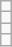<table class="wikitable">
<tr>
<td></td>
</tr>
<tr>
<td></td>
</tr>
<tr>
<td></td>
</tr>
<tr>
<td></td>
</tr>
</table>
